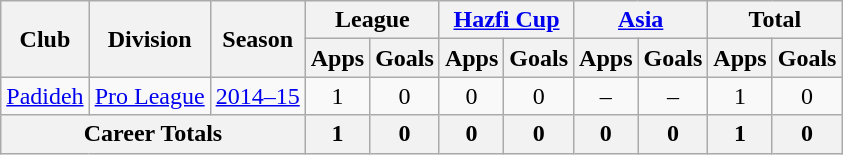<table class="wikitable" style="text-align: center;">
<tr>
<th rowspan="2">Club</th>
<th rowspan="2">Division</th>
<th rowspan="2">Season</th>
<th colspan="2">League</th>
<th colspan="2"><a href='#'>Hazfi Cup</a></th>
<th colspan="2"><a href='#'>Asia</a></th>
<th colspan="2">Total</th>
</tr>
<tr>
<th>Apps</th>
<th>Goals</th>
<th>Apps</th>
<th>Goals</th>
<th>Apps</th>
<th>Goals</th>
<th>Apps</th>
<th>Goals</th>
</tr>
<tr>
<td><a href='#'>Padideh</a></td>
<td><a href='#'>Pro League</a></td>
<td><a href='#'>2014–15</a></td>
<td>1</td>
<td>0</td>
<td>0</td>
<td>0</td>
<td>–</td>
<td>–</td>
<td>1</td>
<td>0</td>
</tr>
<tr>
<th colspan=3>Career Totals</th>
<th>1</th>
<th>0</th>
<th>0</th>
<th>0</th>
<th>0</th>
<th>0</th>
<th>1</th>
<th>0</th>
</tr>
</table>
